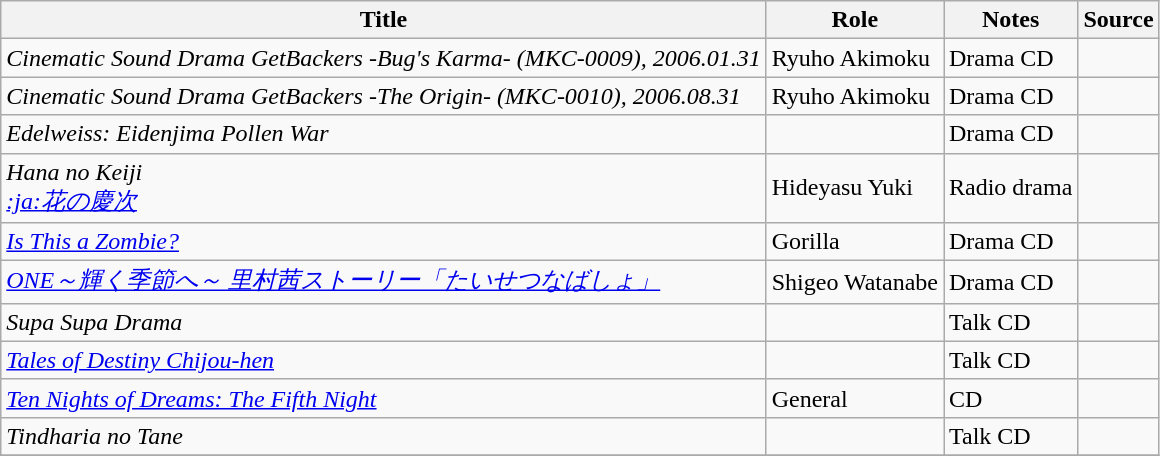<table class="wikitable sortable plainrowheaders">
<tr>
<th>Title</th>
<th>Role</th>
<th class="unsortable">Notes</th>
<th class="unsortable">Source</th>
</tr>
<tr>
<td><em>Cinematic Sound Drama GetBackers -Bug's Karma- (MKC-0009), 2006.01.31</em></td>
<td>Ryuho Akimoku</td>
<td>Drama CD</td>
<td></td>
</tr>
<tr>
<td><em>Cinematic Sound Drama GetBackers -The Origin- (MKC-0010), 2006.08.31</em></td>
<td>Ryuho Akimoku</td>
<td>Drama CD</td>
<td></td>
</tr>
<tr>
<td><em>Edelweiss: Eidenjima Pollen War</em></td>
<td></td>
<td>Drama CD</td>
<td></td>
</tr>
<tr>
<td><em>Hana no Keiji<br><a href='#'>:ja:花の慶次</a></em></td>
<td>Hideyasu Yuki</td>
<td>Radio drama</td>
<td></td>
</tr>
<tr>
<td><em><a href='#'>Is This a Zombie?</a></em></td>
<td>Gorilla</td>
<td>Drama CD</td>
<td></td>
</tr>
<tr>
<td><em><a href='#'>ONE～輝く季節へ～ 里村茜ストーリー「たいせつなばしょ」</a></em></td>
<td>Shigeo Watanabe</td>
<td>Drama CD</td>
<td></td>
</tr>
<tr>
<td><em>Supa Supa Drama</em></td>
<td></td>
<td>Talk CD</td>
<td></td>
</tr>
<tr>
<td><em><a href='#'>Tales of Destiny Chijou-hen</a></em></td>
<td></td>
<td>Talk CD</td>
<td></td>
</tr>
<tr>
<td><em><a href='#'>Ten Nights of Dreams: The Fifth Night</a></em></td>
<td>General</td>
<td>CD</td>
<td></td>
</tr>
<tr>
<td><em>Tindharia no Tane</em></td>
<td></td>
<td>Talk CD</td>
<td></td>
</tr>
<tr>
</tr>
</table>
